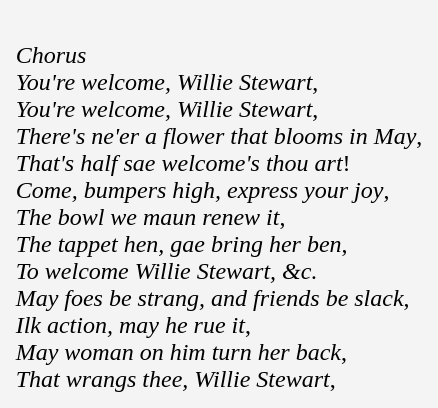<table cellpadding=10 border="0" align=center>
<tr>
<td bgcolor=#f4f4f4><br><em>Chorus</em><br><em>You're welcome, Willie Stewart</em>,<br> 
<em>You're welcome, Willie Stewart</em>,<br> 
<em>There's ne'er a flower that blooms in May</em>,<br> 
<em>That's half sae welcome's thou art</em>!<br><em>Come, bumpers high, express your joy</em>,<br> 
<em>The bowl we maun renew it</em>,<br>
<em>The tappet hen, gae bring her ben</em>,<br>
<em>To welcome Willie Stewart, &c.</em><br><em>May foes be strang, and friends be slack</em>,<br> 
<em>Ilk action, may he rue it</em>,<br>
<em>May woman on him turn her back</em>,<br>
<em>That wrangs thee, Willie Stewart</em>,<br></td>
</tr>
</table>
